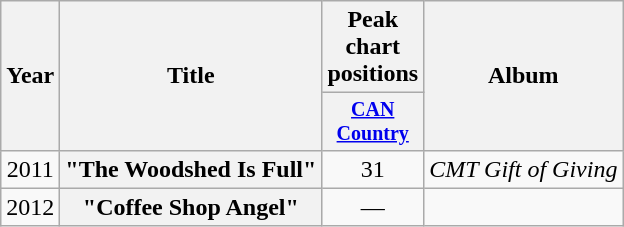<table class="wikitable plainrowheaders" style="text-align:center;">
<tr>
<th scope="col" rowspan="2">Year</th>
<th scope="col" rowspan="2">Title</th>
<th scope="col" colspan="1">Peak chart<br>positions</th>
<th scope="col" rowspan="2">Album</th>
</tr>
<tr style="font-size:smaller;">
<th style="width:4em;"><a href='#'>CAN Country</a><br></th>
</tr>
<tr>
<td>2011</td>
<th scope="row">"The Woodshed Is Full"</th>
<td>31</td>
<td><em>CMT Gift of Giving</em></td>
</tr>
<tr>
<td>2012</td>
<th scope="row">"Coffee Shop Angel"</th>
<td>—</td>
<td></td>
</tr>
</table>
